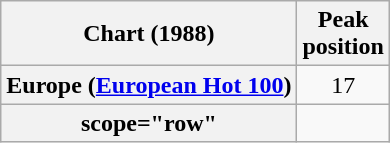<table class="wikitable sortable plainrowheaders">
<tr>
<th>Chart (1988)</th>
<th>Peak<br>position</th>
</tr>
<tr>
<th scope="row">Europe (<a href='#'>European Hot 100</a>)</th>
<td align="center">17</td>
</tr>
<tr>
<th>scope="row"</th>
</tr>
</table>
